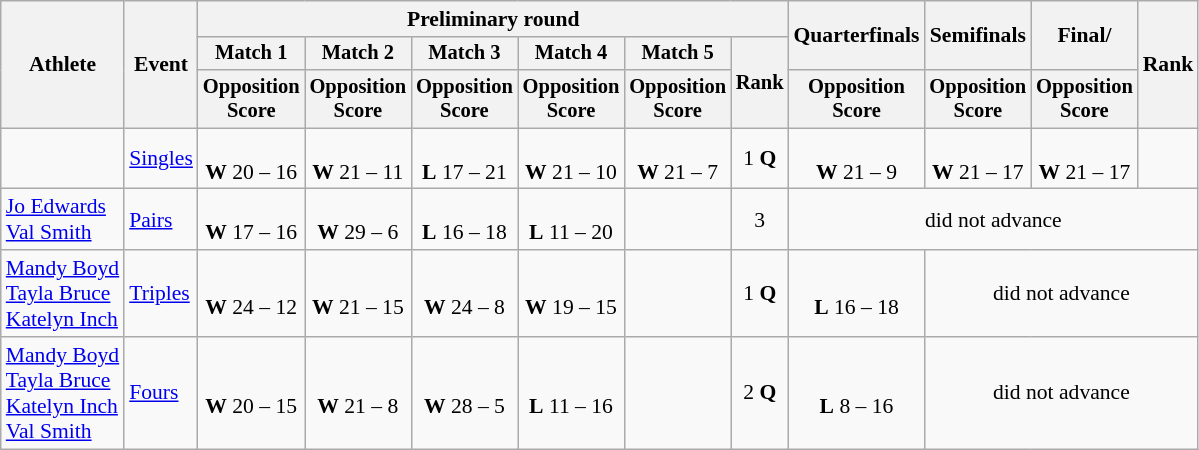<table class="wikitable" style="font-size:90%;text-align:center;">
<tr>
<th rowspan=3>Athlete</th>
<th rowspan=3>Event</th>
<th colspan=6>Preliminary round</th>
<th rowspan=2>Quarterfinals</th>
<th rowspan=2>Semifinals</th>
<th rowspan=2>Final/</th>
<th rowspan=3>Rank</th>
</tr>
<tr style="font-size:95%">
<th>Match 1</th>
<th>Match 2</th>
<th>Match 3</th>
<th>Match 4</th>
<th>Match 5</th>
<th rowspan=2>Rank</th>
</tr>
<tr style="font-size:95%">
<th>Opposition<br>Score</th>
<th>Opposition<br>Score</th>
<th>Opposition<br>Score</th>
<th>Opposition<br>Score</th>
<th>Opposition<br>Score</th>
<th>Opposition<br>Score</th>
<th>Opposition<br>Score</th>
<th>Opposition<br>Score</th>
</tr>
<tr>
<td style="text-align:left;"><strong></strong></td>
<td style="text-align:left;"><a href='#'>Singles</a></td>
<td><br><strong>W</strong> 20 – 16</td>
<td><br><strong>W</strong> 21 – 11</td>
<td><br><strong>L</strong> 17 – 21</td>
<td><br><strong>W</strong> 21 – 10</td>
<td><br><strong>W</strong> 21 – 7</td>
<td>1 <strong>Q</strong></td>
<td><br><strong>W</strong> 21 – 9</td>
<td><br><strong>W</strong> 21 – 17</td>
<td><br><strong>W</strong> 21 – 17</td>
<td></td>
</tr>
<tr>
<td style="text-align:left;"><a href='#'>Jo Edwards</a><br><a href='#'>Val Smith</a></td>
<td style="text-align:left;"><a href='#'>Pairs</a></td>
<td><br><strong>W</strong> 17 – 16</td>
<td><br><strong>W</strong> 29 – 6</td>
<td><br><strong>L</strong> 16 – 18</td>
<td><br><strong>L</strong> 11 – 20</td>
<td></td>
<td>3</td>
<td colspan=4>did not advance</td>
</tr>
<tr>
<td style="text-align:left;"><a href='#'>Mandy Boyd</a><br><a href='#'>Tayla Bruce</a><br><a href='#'>Katelyn Inch</a></td>
<td style="text-align:left;"><a href='#'>Triples</a></td>
<td><br><strong>W</strong> 24 – 12</td>
<td><br><strong>W</strong> 21 – 15</td>
<td><br><strong>W</strong> 24 – 8</td>
<td><br><strong>W</strong> 19 – 15</td>
<td></td>
<td>1 <strong>Q</strong></td>
<td><br><strong>L</strong> 16 – 18</td>
<td colspan=3>did not advance</td>
</tr>
<tr>
<td style="text-align:left;"><a href='#'>Mandy Boyd</a><br><a href='#'>Tayla Bruce</a><br><a href='#'>Katelyn Inch</a><br><a href='#'>Val Smith</a></td>
<td style="text-align:left;"><a href='#'>Fours</a></td>
<td><br><strong>W</strong> 20 – 15</td>
<td><br><strong>W</strong> 21 – 8</td>
<td><br><strong>W</strong> 28 – 5</td>
<td><br><strong>L</strong> 11 – 16</td>
<td></td>
<td>2 <strong>Q</strong></td>
<td><br><strong>L</strong> 8 – 16</td>
<td colspan=3>did not advance</td>
</tr>
</table>
